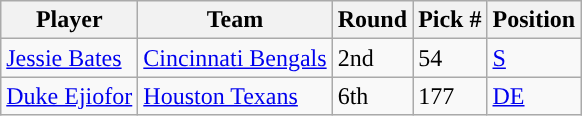<table class="wikitable">
<tr>
<th>Player</th>
<th>Team</th>
<th>Round</th>
<th>Pick #</th>
<th>Position</th>
</tr>
<tr>
<td><a href='#'>Jessie Bates</a></td>
<td><a href='#'>Cincinnati Bengals</a></td>
<td>2nd</td>
<td>54</td>
<td><a href='#'>S</a></td>
</tr>
<tr>
<td><a href='#'>Duke Ejiofor</a></td>
<td><a href='#'>Houston Texans</a></td>
<td>6th</td>
<td>177</td>
<td><a href='#'>DE</a></td>
</tr>
</table>
